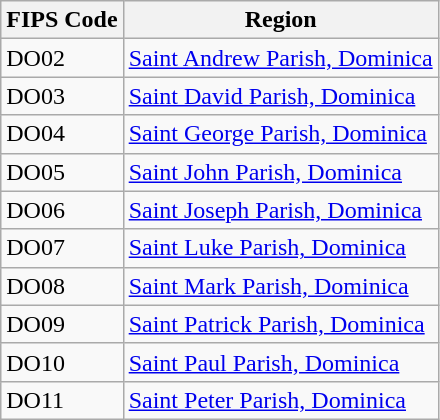<table class="wikitable">
<tr>
<th>FIPS Code</th>
<th>Region</th>
</tr>
<tr>
<td>DO02</td>
<td><a href='#'>Saint Andrew Parish, Dominica</a></td>
</tr>
<tr>
<td>DO03</td>
<td><a href='#'>Saint David Parish, Dominica</a></td>
</tr>
<tr>
<td>DO04</td>
<td><a href='#'>Saint George Parish, Dominica</a></td>
</tr>
<tr>
<td>DO05</td>
<td><a href='#'>Saint John Parish, Dominica</a></td>
</tr>
<tr>
<td>DO06</td>
<td><a href='#'>Saint Joseph Parish, Dominica</a></td>
</tr>
<tr>
<td>DO07</td>
<td><a href='#'>Saint Luke Parish, Dominica</a></td>
</tr>
<tr>
<td>DO08</td>
<td><a href='#'>Saint Mark Parish, Dominica</a></td>
</tr>
<tr>
<td>DO09</td>
<td><a href='#'>Saint Patrick Parish, Dominica</a></td>
</tr>
<tr>
<td>DO10</td>
<td><a href='#'>Saint Paul Parish, Dominica</a></td>
</tr>
<tr>
<td>DO11</td>
<td><a href='#'>Saint Peter Parish, Dominica</a></td>
</tr>
</table>
